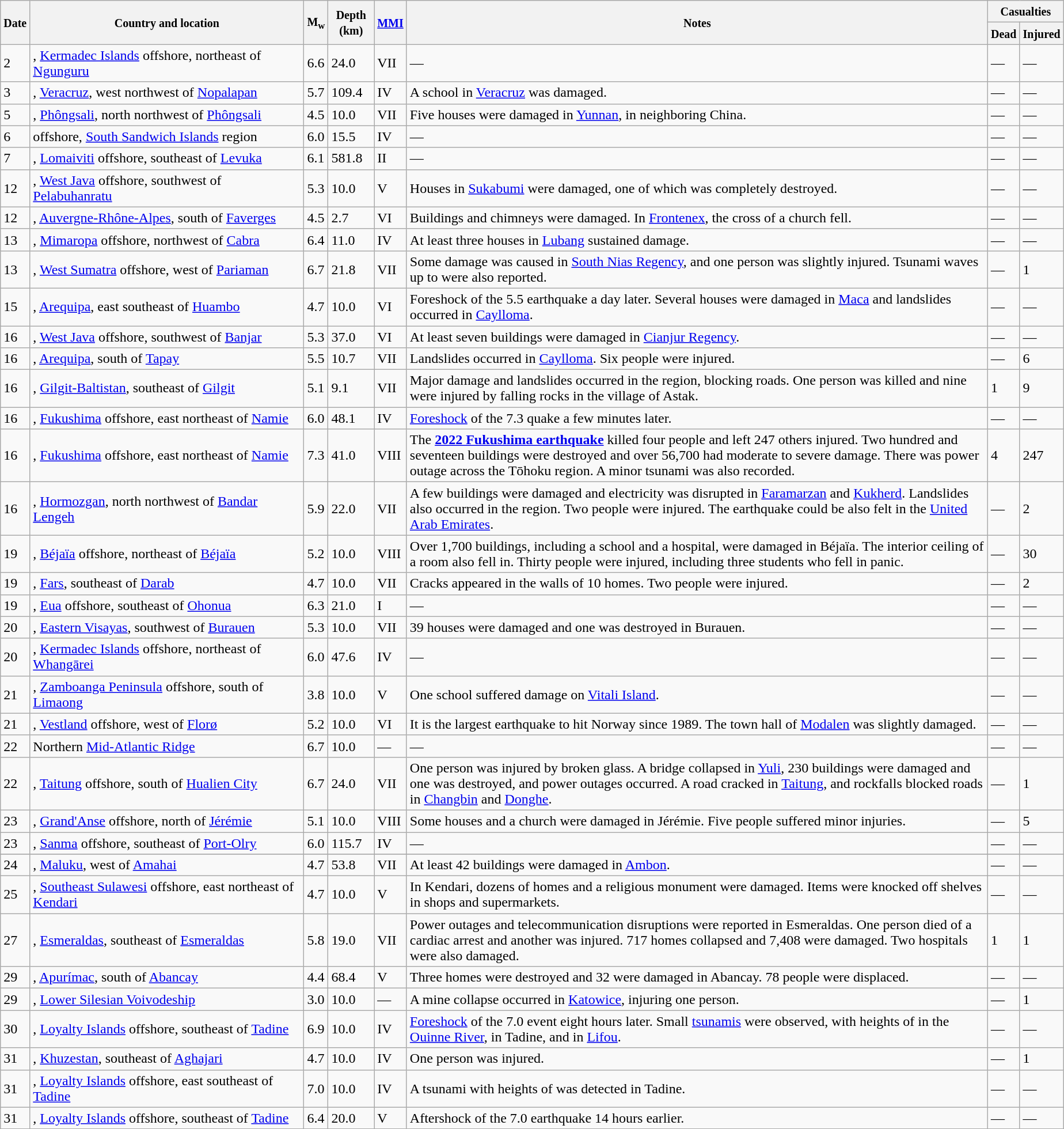<table class="wikitable sortable" style="border:1px black; margin-left:1em;">
<tr>
<th rowspan="2"><small>Date</small></th>
<th rowspan="2" style="width: 310px"><small>Country and location</small></th>
<th rowspan="2"><small>M<sub>w</sub></small></th>
<th rowspan="2"><small>Depth (km)</small></th>
<th rowspan="2"><small><a href='#'>MMI</a></small></th>
<th rowspan="2" class="unsortable"><small>Notes</small></th>
<th colspan="2"><small>Casualties</small></th>
</tr>
<tr>
<th><small>Dead</small></th>
<th><small>Injured</small></th>
</tr>
<tr>
<td>2</td>
<td>, <a href='#'>Kermadec Islands</a> offshore,  northeast of <a href='#'>Ngunguru</a></td>
<td>6.6</td>
<td>24.0</td>
<td>VII</td>
<td>—</td>
<td>—</td>
<td>—</td>
</tr>
<tr>
<td>3</td>
<td>, <a href='#'>Veracruz</a>,  west northwest of <a href='#'>Nopalapan</a></td>
<td>5.7</td>
<td>109.4</td>
<td>IV</td>
<td>A school in <a href='#'>Veracruz</a> was damaged.</td>
<td>—</td>
<td>—</td>
</tr>
<tr>
<td>5</td>
<td>, <a href='#'>Phôngsali</a>,  north northwest of <a href='#'>Phôngsali</a></td>
<td>4.5</td>
<td>10.0</td>
<td>VII</td>
<td>Five houses were damaged in <a href='#'>Yunnan</a>, in neighboring China.</td>
<td>—</td>
<td>—</td>
</tr>
<tr>
<td>6</td>
<td> offshore, <a href='#'>South Sandwich Islands</a> region</td>
<td>6.0</td>
<td>15.5</td>
<td>IV</td>
<td>—</td>
<td>—</td>
<td>—</td>
</tr>
<tr>
<td>7</td>
<td>, <a href='#'>Lomaiviti</a> offshore,  southeast of <a href='#'>Levuka</a></td>
<td>6.1</td>
<td>581.8</td>
<td>II</td>
<td>—</td>
<td>—</td>
<td>—</td>
</tr>
<tr>
<td>12</td>
<td>, <a href='#'>West Java</a> offshore,  southwest of <a href='#'>Pelabuhanratu</a></td>
<td>5.3</td>
<td>10.0</td>
<td>V</td>
<td>Houses in <a href='#'>Sukabumi</a> were damaged, one of which was completely destroyed.</td>
<td>—</td>
<td>—</td>
</tr>
<tr>
<td>12</td>
<td>, <a href='#'>Auvergne-Rhône-Alpes</a>,  south of <a href='#'>Faverges</a></td>
<td>4.5</td>
<td>2.7</td>
<td>VI</td>
<td>Buildings and chimneys were damaged. In <a href='#'>Frontenex</a>, the cross of a church fell.</td>
<td>—</td>
<td>—</td>
</tr>
<tr>
<td>13</td>
<td>, <a href='#'>Mimaropa</a> offshore,  northwest of <a href='#'>Cabra</a></td>
<td>6.4</td>
<td>11.0</td>
<td>IV</td>
<td>At least three houses in <a href='#'>Lubang</a> sustained damage.</td>
<td>—</td>
<td>—</td>
</tr>
<tr>
<td>13</td>
<td>, <a href='#'>West Sumatra</a> offshore,  west of <a href='#'>Pariaman</a></td>
<td>6.7</td>
<td>21.8</td>
<td>VII</td>
<td>Some damage was caused in <a href='#'>South Nias Regency</a>, and one person was slightly injured. Tsunami waves up to  were also reported.</td>
<td>—</td>
<td>1</td>
</tr>
<tr>
<td>15</td>
<td>, <a href='#'>Arequipa</a>,  east southeast of <a href='#'>Huambo</a></td>
<td>4.7</td>
<td>10.0</td>
<td>VI</td>
<td>Foreshock of the 5.5 earthquake a day later. Several houses were damaged in <a href='#'>Maca</a> and landslides occurred in <a href='#'>Caylloma</a>.</td>
<td>—</td>
<td>—</td>
</tr>
<tr>
<td>16</td>
<td>, <a href='#'>West Java</a> offshore,  southwest of <a href='#'>Banjar</a></td>
<td>5.3</td>
<td>37.0</td>
<td>VI</td>
<td>At least seven buildings were damaged in <a href='#'>Cianjur Regency</a>.</td>
<td>—</td>
<td>—</td>
</tr>
<tr>
<td>16</td>
<td>, <a href='#'>Arequipa</a>,  south of <a href='#'>Tapay</a></td>
<td>5.5</td>
<td>10.7</td>
<td>VII</td>
<td>Landslides occurred in <a href='#'>Caylloma</a>. Six people were injured.</td>
<td>—</td>
<td>6</td>
</tr>
<tr>
<td>16</td>
<td>, <a href='#'>Gilgit-Baltistan</a>,  southeast of <a href='#'>Gilgit</a></td>
<td>5.1</td>
<td>9.1</td>
<td>VII</td>
<td>Major damage and landslides occurred in the region, blocking roads. One person was killed and nine were injured by falling rocks in the village of Astak.</td>
<td>1</td>
<td>9</td>
</tr>
<tr>
<td>16</td>
<td>, <a href='#'>Fukushima</a> offshore,  east northeast of <a href='#'>Namie</a></td>
<td>6.0</td>
<td>48.1</td>
<td>IV</td>
<td><a href='#'>Foreshock</a> of the 7.3 quake a few minutes later.</td>
<td>—</td>
<td>—</td>
</tr>
<tr>
<td>16</td>
<td>, <a href='#'>Fukushima</a> offshore,  east northeast of <a href='#'>Namie</a></td>
<td>7.3</td>
<td>41.0</td>
<td>VIII</td>
<td>The <strong><a href='#'>2022 Fukushima earthquake</a></strong> killed four people and left 247 others injured. Two hundred and seventeen buildings were destroyed and over 56,700 had moderate to severe damage. There was power outage across the Tōhoku region. A minor tsunami was also recorded.</td>
<td>4</td>
<td>247</td>
</tr>
<tr>
<td>16</td>
<td>, <a href='#'>Hormozgan</a>,  north northwest of <a href='#'>Bandar Lengeh</a></td>
<td>5.9</td>
<td>22.0</td>
<td>VII</td>
<td>A few buildings were damaged and electricity was disrupted in <a href='#'>Faramarzan</a> and <a href='#'>Kukherd</a>. Landslides also occurred in the region. Two people were injured. The earthquake could be also felt in the <a href='#'>United Arab Emirates</a>.</td>
<td>—</td>
<td>2</td>
</tr>
<tr>
<td>19</td>
<td>, <a href='#'>Béjaïa</a> offshore,  northeast of <a href='#'>Béjaïa</a></td>
<td>5.2</td>
<td>10.0</td>
<td>VIII</td>
<td>Over 1,700 buildings, including a school and a hospital, were damaged in Béjaïa. The interior ceiling of a room also fell in. Thirty people were injured, including three students who fell in panic.</td>
<td>—</td>
<td>30</td>
</tr>
<tr>
<td>19</td>
<td>, <a href='#'>Fars</a>,  southeast of <a href='#'>Darab</a></td>
<td>4.7</td>
<td>10.0</td>
<td>VII</td>
<td>Cracks appeared in the walls of 10 homes. Two people were injured.</td>
<td>—</td>
<td>2</td>
</tr>
<tr>
<td>19</td>
<td>, <a href='#'>Eua</a> offshore,  southeast of <a href='#'>Ohonua</a></td>
<td>6.3</td>
<td>21.0</td>
<td>I</td>
<td>—</td>
<td>—</td>
<td>—</td>
</tr>
<tr>
<td>20</td>
<td>, <a href='#'>Eastern Visayas</a>,  southwest of <a href='#'>Burauen</a></td>
<td>5.3</td>
<td>10.0</td>
<td>VII</td>
<td>39 houses were damaged and one was destroyed in Burauen.</td>
<td>—</td>
<td>—</td>
</tr>
<tr>
<td>20</td>
<td>, <a href='#'>Kermadec Islands</a> offshore,  northeast of <a href='#'>Whangārei</a></td>
<td>6.0</td>
<td>47.6</td>
<td>IV</td>
<td>—</td>
<td>—</td>
<td>—</td>
</tr>
<tr>
<td>21</td>
<td>, <a href='#'>Zamboanga Peninsula</a> offshore,  south of <a href='#'>Limaong</a></td>
<td>3.8</td>
<td>10.0</td>
<td>V</td>
<td>One school suffered damage on <a href='#'>Vitali Island</a>.</td>
<td>—</td>
<td>—</td>
</tr>
<tr>
<td>21</td>
<td>, <a href='#'>Vestland</a> offshore,  west of <a href='#'>Florø</a></td>
<td>5.2</td>
<td>10.0</td>
<td>VI</td>
<td>It is the largest earthquake to hit Norway since 1989. The town hall of <a href='#'>Modalen</a> was slightly damaged.</td>
<td>—</td>
<td>—</td>
</tr>
<tr>
<td>22</td>
<td>Northern <a href='#'>Mid-Atlantic Ridge</a></td>
<td>6.7</td>
<td>10.0</td>
<td>—</td>
<td>—</td>
<td>—</td>
<td>—</td>
</tr>
<tr>
<td>22</td>
<td>, <a href='#'>Taitung</a> offshore,  south of <a href='#'>Hualien City</a></td>
<td>6.7</td>
<td>24.0</td>
<td>VII</td>
<td>One person was injured by broken glass. A bridge collapsed in <a href='#'>Yuli</a>, 230 buildings were damaged and one was destroyed, and power outages occurred. A road cracked in <a href='#'>Taitung</a>, and rockfalls blocked roads in <a href='#'>Changbin</a> and <a href='#'>Donghe</a>.</td>
<td>—</td>
<td>1</td>
</tr>
<tr>
<td>23</td>
<td>, <a href='#'>Grand'Anse</a> offshore,  north of <a href='#'>Jérémie</a></td>
<td>5.1</td>
<td>10.0</td>
<td>VIII</td>
<td>Some houses and a church were damaged in Jérémie. Five people suffered minor injuries.</td>
<td>—</td>
<td>5</td>
</tr>
<tr>
<td>23</td>
<td>, <a href='#'>Sanma</a> offshore,  southeast of <a href='#'>Port-Olry</a></td>
<td>6.0</td>
<td>115.7</td>
<td>IV</td>
<td>—</td>
<td>—</td>
<td>—</td>
</tr>
<tr>
</tr>
<tr>
<td>24</td>
<td>, <a href='#'>Maluku</a>,  west of <a href='#'>Amahai</a></td>
<td>4.7</td>
<td>53.8</td>
<td>VII</td>
<td>At least 42 buildings were damaged in <a href='#'>Ambon</a>.</td>
<td>—</td>
<td>—</td>
</tr>
<tr>
<td>25</td>
<td>, <a href='#'>Southeast Sulawesi</a> offshore,  east northeast of <a href='#'>Kendari</a></td>
<td>4.7</td>
<td>10.0</td>
<td>V</td>
<td>In Kendari, dozens of homes and a religious monument were damaged. Items were knocked off shelves in shops and supermarkets.</td>
<td>—</td>
<td>—</td>
</tr>
<tr>
<td>27</td>
<td>, <a href='#'>Esmeraldas</a>,  southeast of <a href='#'>Esmeraldas</a></td>
<td>5.8</td>
<td>19.0</td>
<td>VII</td>
<td>Power outages and telecommunication disruptions were reported in Esmeraldas. One person died of a cardiac arrest and another was injured. 717 homes collapsed and 7,408 were damaged. Two hospitals were also damaged.</td>
<td>1</td>
<td>1</td>
</tr>
<tr>
<td>29</td>
<td>, <a href='#'>Apurímac</a>,  south of <a href='#'>Abancay</a></td>
<td>4.4</td>
<td>68.4</td>
<td>V</td>
<td>Three homes were destroyed and 32 were damaged in Abancay. 78 people were displaced.</td>
<td>—</td>
<td>—</td>
</tr>
<tr>
<td>29</td>
<td>, <a href='#'>Lower Silesian Voivodeship</a></td>
<td>3.0</td>
<td>10.0</td>
<td>—</td>
<td>A mine collapse occurred in <a href='#'>Katowice</a>, injuring one person.</td>
<td>—</td>
<td>1</td>
</tr>
<tr>
<td>30</td>
<td>, <a href='#'>Loyalty Islands</a> offshore,  southeast of <a href='#'>Tadine</a></td>
<td>6.9</td>
<td>10.0</td>
<td>IV</td>
<td><a href='#'>Foreshock</a> of the 7.0 event eight hours later. Small <a href='#'>tsunamis</a> were observed, with heights of  in the <a href='#'>Ouinne River</a>,  in Tadine, and  in <a href='#'>Lifou</a>.</td>
<td>—</td>
<td>—</td>
</tr>
<tr>
<td>31</td>
<td>, <a href='#'>Khuzestan</a>,  southeast of <a href='#'>Aghajari</a></td>
<td>4.7</td>
<td>10.0</td>
<td>IV</td>
<td>One person was injured.</td>
<td>—</td>
<td>1</td>
</tr>
<tr>
<td>31</td>
<td>, <a href='#'>Loyalty Islands</a> offshore,  east southeast of <a href='#'>Tadine</a></td>
<td>7.0</td>
<td>10.0</td>
<td>IV</td>
<td>A tsunami with heights of  was detected in Tadine.</td>
<td>—</td>
<td>—</td>
</tr>
<tr>
<td>31</td>
<td>, <a href='#'>Loyalty Islands</a> offshore,  southeast of <a href='#'>Tadine</a></td>
<td>6.4</td>
<td>20.0</td>
<td>V</td>
<td>Aftershock of the 7.0 earthquake 14 hours earlier.</td>
<td>—</td>
<td>—</td>
</tr>
<tr>
</tr>
</table>
